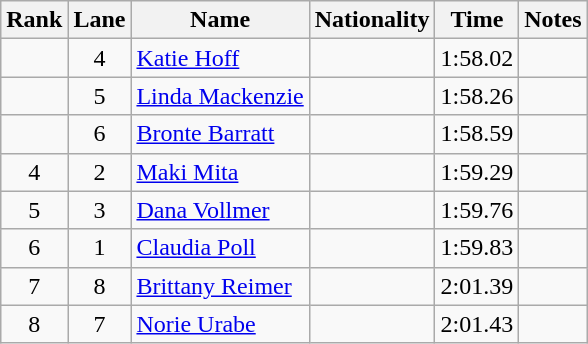<table class="wikitable sortable" style="text-align:center">
<tr>
<th>Rank</th>
<th>Lane</th>
<th>Name</th>
<th>Nationality</th>
<th>Time</th>
<th>Notes</th>
</tr>
<tr>
<td></td>
<td>4</td>
<td align=left><a href='#'>Katie Hoff</a></td>
<td align=left></td>
<td>1:58.02</td>
<td></td>
</tr>
<tr>
<td></td>
<td>5</td>
<td align=left><a href='#'>Linda Mackenzie</a></td>
<td align=left></td>
<td>1:58.26</td>
<td></td>
</tr>
<tr>
<td></td>
<td>6</td>
<td align=left><a href='#'>Bronte Barratt</a></td>
<td align=left></td>
<td>1:58.59</td>
<td></td>
</tr>
<tr>
<td>4</td>
<td>2</td>
<td align=left><a href='#'>Maki Mita</a></td>
<td align=left></td>
<td>1:59.29</td>
<td></td>
</tr>
<tr>
<td>5</td>
<td>3</td>
<td align=left><a href='#'>Dana Vollmer</a></td>
<td align=left></td>
<td>1:59.76</td>
<td></td>
</tr>
<tr>
<td>6</td>
<td>1</td>
<td align=left><a href='#'>Claudia Poll</a></td>
<td align=left></td>
<td>1:59.83</td>
<td></td>
</tr>
<tr>
<td>7</td>
<td>8</td>
<td align=left><a href='#'>Brittany Reimer</a></td>
<td align=left></td>
<td>2:01.39</td>
<td></td>
</tr>
<tr>
<td>8</td>
<td>7</td>
<td align=left><a href='#'>Norie Urabe</a></td>
<td align=left></td>
<td>2:01.43</td>
<td></td>
</tr>
</table>
